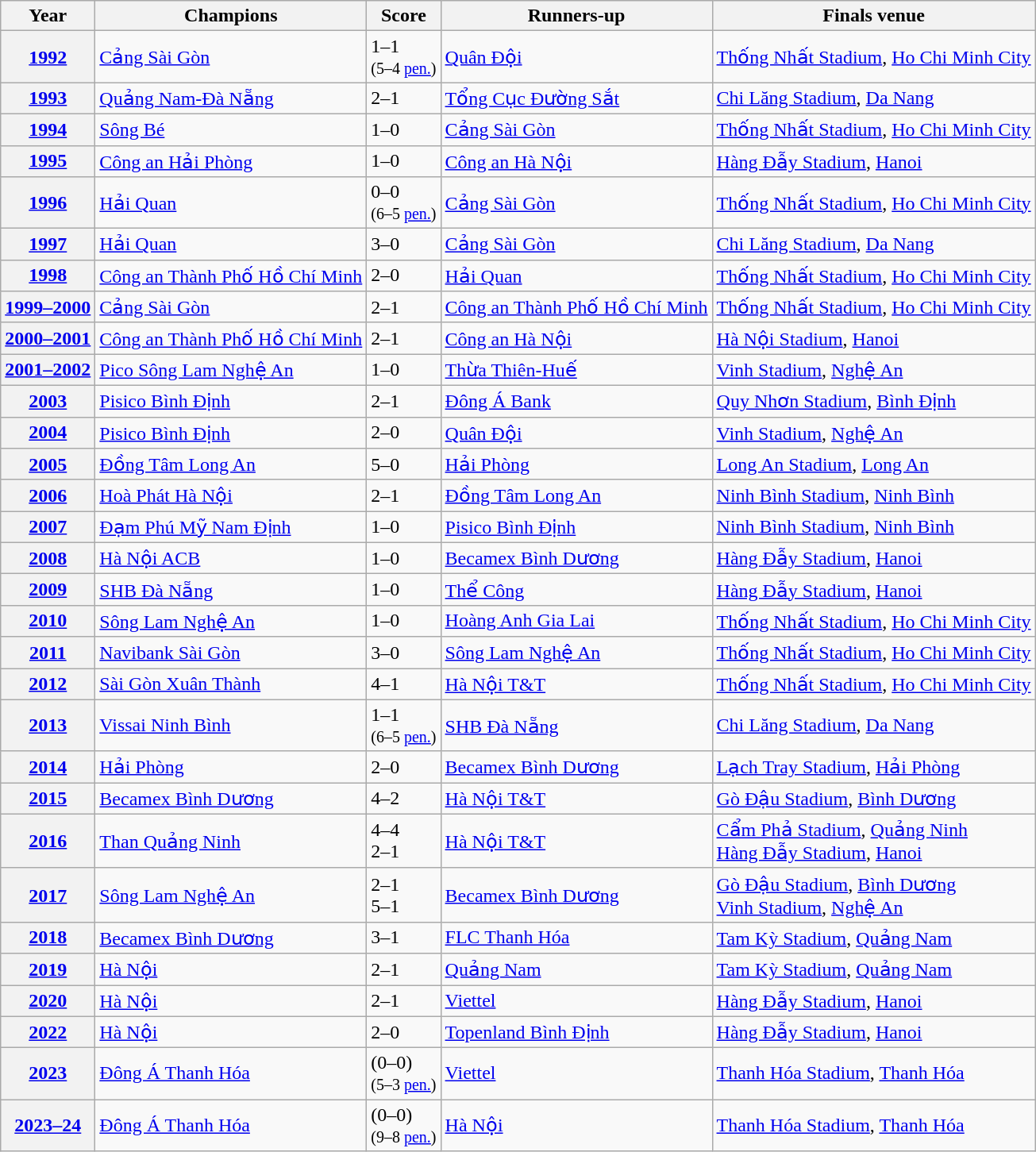<table class="wikitable">
<tr>
<th>Year</th>
<th>Champions</th>
<th>Score</th>
<th>Runners-up</th>
<th>Finals venue</th>
</tr>
<tr>
<th><a href='#'>1992</a></th>
<td><a href='#'>Cảng Sài Gòn</a></td>
<td>1–1<br><small>(5–4 <a href='#'>pen.</a>)</small></td>
<td><a href='#'>Quân Đội</a></td>
<td><a href='#'>Thống Nhất Stadium</a>, <a href='#'>Ho Chi Minh City</a></td>
</tr>
<tr>
<th><a href='#'>1993</a></th>
<td><a href='#'>Quảng Nam-Đà Nẵng</a></td>
<td>2–1</td>
<td><a href='#'>Tổng Cục Đường Sắt</a></td>
<td><a href='#'>Chi Lăng Stadium</a>, <a href='#'>Da Nang</a></td>
</tr>
<tr>
<th><a href='#'>1994</a></th>
<td><a href='#'>Sông Bé</a></td>
<td>1–0</td>
<td><a href='#'>Cảng Sài Gòn</a></td>
<td><a href='#'>Thống Nhất Stadium</a>, <a href='#'>Ho Chi Minh City</a></td>
</tr>
<tr>
<th><a href='#'>1995</a></th>
<td><a href='#'>Công an Hải Phòng</a></td>
<td>1–0</td>
<td><a href='#'>Công an Hà Nội</a></td>
<td><a href='#'>Hàng Đẫy Stadium</a>, <a href='#'>Hanoi</a></td>
</tr>
<tr>
<th><a href='#'>1996</a></th>
<td><a href='#'>Hải Quan</a></td>
<td>0–0<br><small>(6–5 <a href='#'>pen.</a>)</small></td>
<td><a href='#'>Cảng Sài Gòn</a></td>
<td><a href='#'>Thống Nhất Stadium</a>, <a href='#'>Ho Chi Minh City</a></td>
</tr>
<tr>
<th><a href='#'>1997</a></th>
<td><a href='#'>Hải Quan</a></td>
<td>3–0</td>
<td><a href='#'>Cảng Sài Gòn</a></td>
<td><a href='#'>Chi Lăng Stadium</a>, <a href='#'>Da Nang</a></td>
</tr>
<tr>
<th><a href='#'>1998</a></th>
<td><a href='#'>Công an Thành Phố Hồ Chí Minh</a></td>
<td>2–0</td>
<td><a href='#'>Hải Quan</a></td>
<td><a href='#'>Thống Nhất Stadium</a>, <a href='#'>Ho Chi Minh City</a></td>
</tr>
<tr>
<th><a href='#'>1999–2000</a></th>
<td><a href='#'>Cảng Sài Gòn</a></td>
<td>2–1</td>
<td><a href='#'>Công an Thành Phố Hồ Chí Minh</a></td>
<td><a href='#'>Thống Nhất Stadium</a>, <a href='#'>Ho Chi Minh City</a></td>
</tr>
<tr>
<th><a href='#'>2000–2001</a></th>
<td><a href='#'>Công an Thành Phố Hồ Chí Minh</a></td>
<td>2–1</td>
<td><a href='#'>Công an Hà Nội</a></td>
<td><a href='#'>Hà Nội Stadium</a>, <a href='#'>Hanoi</a></td>
</tr>
<tr>
<th><a href='#'>2001–2002</a></th>
<td><a href='#'>Pico Sông Lam Nghệ An</a></td>
<td>1–0</td>
<td><a href='#'>Thừa Thiên-Huế</a></td>
<td><a href='#'>Vinh Stadium</a>, <a href='#'>Nghệ An</a></td>
</tr>
<tr>
<th><a href='#'>2003</a></th>
<td><a href='#'>Pisico Bình Định</a></td>
<td>2–1</td>
<td><a href='#'>Đông Á Bank</a></td>
<td><a href='#'>Quy Nhơn Stadium</a>, <a href='#'>Bình Định</a></td>
</tr>
<tr>
<th><a href='#'>2004</a></th>
<td><a href='#'>Pisico Bình Định</a></td>
<td>2–0</td>
<td><a href='#'>Quân Đội</a></td>
<td><a href='#'>Vinh Stadium</a>, <a href='#'>Nghệ An</a></td>
</tr>
<tr>
<th><a href='#'>2005</a></th>
<td><a href='#'>Đồng Tâm Long An</a></td>
<td>5–0</td>
<td><a href='#'>Hải Phòng</a></td>
<td><a href='#'>Long An Stadium</a>, <a href='#'>Long An</a></td>
</tr>
<tr>
<th><a href='#'>2006</a></th>
<td><a href='#'>Hoà Phát Hà Nội</a></td>
<td>2–1</td>
<td><a href='#'>Đồng Tâm Long An</a></td>
<td><a href='#'>Ninh Bình Stadium</a>, <a href='#'>Ninh Bình</a></td>
</tr>
<tr>
<th><a href='#'>2007</a></th>
<td><a href='#'>Đạm Phú Mỹ Nam Định</a></td>
<td>1–0</td>
<td><a href='#'>Pisico Bình Định</a></td>
<td><a href='#'>Ninh Bình Stadium</a>, <a href='#'>Ninh Bình</a></td>
</tr>
<tr>
<th><a href='#'>2008</a></th>
<td><a href='#'>Hà Nội ACB</a></td>
<td>1–0</td>
<td><a href='#'>Becamex Bình Dương</a></td>
<td><a href='#'>Hàng Đẫy Stadium</a>, <a href='#'>Hanoi</a></td>
</tr>
<tr>
<th><a href='#'>2009</a></th>
<td><a href='#'>SHB Đà Nẵng</a></td>
<td>1–0</td>
<td><a href='#'>Thể Công</a></td>
<td><a href='#'>Hàng Đẫy Stadium</a>, <a href='#'>Hanoi</a></td>
</tr>
<tr>
<th><a href='#'>2010</a></th>
<td><a href='#'>Sông Lam Nghệ An</a></td>
<td>1–0</td>
<td><a href='#'>Hoàng Anh Gia Lai</a></td>
<td><a href='#'>Thống Nhất Stadium</a>, <a href='#'>Ho Chi Minh City</a></td>
</tr>
<tr>
<th><a href='#'>2011</a></th>
<td><a href='#'>Navibank Sài Gòn</a></td>
<td>3–0</td>
<td><a href='#'>Sông Lam Nghệ An</a></td>
<td><a href='#'>Thống Nhất Stadium</a>, <a href='#'>Ho Chi Minh City</a></td>
</tr>
<tr>
<th><a href='#'>2012</a></th>
<td><a href='#'>Sài Gòn Xuân Thành</a></td>
<td>4–1</td>
<td><a href='#'>Hà Nội T&T</a></td>
<td><a href='#'>Thống Nhất Stadium</a>, <a href='#'>Ho Chi Minh City</a></td>
</tr>
<tr>
<th><a href='#'>2013</a></th>
<td><a href='#'>Vissai Ninh Bình</a></td>
<td>1–1<br><small>(6–5 <a href='#'>pen.</a>)</small></td>
<td><a href='#'>SHB Đà Nẵng</a></td>
<td><a href='#'>Chi Lăng Stadium</a>, <a href='#'>Da Nang</a></td>
</tr>
<tr>
<th><a href='#'>2014</a></th>
<td><a href='#'>Hải Phòng</a></td>
<td>2–0</td>
<td><a href='#'>Becamex Bình Dương</a></td>
<td><a href='#'>Lạch Tray Stadium</a>, <a href='#'>Hải Phòng</a></td>
</tr>
<tr>
<th><a href='#'>2015</a></th>
<td><a href='#'>Becamex Bình Dương</a></td>
<td>4–2</td>
<td><a href='#'>Hà Nội T&T</a></td>
<td><a href='#'>Gò Đậu Stadium</a>, <a href='#'>Bình Dương</a></td>
</tr>
<tr>
<th><a href='#'>2016</a></th>
<td><a href='#'>Than Quảng Ninh</a></td>
<td>4–4<br>2–1</td>
<td><a href='#'>Hà Nội T&T</a></td>
<td><a href='#'>Cẩm Phả Stadium</a>, <a href='#'>Quảng Ninh</a><br><a href='#'>Hàng Đẫy Stadium</a>, <a href='#'>Hanoi</a></td>
</tr>
<tr>
<th><a href='#'>2017</a></th>
<td><a href='#'>Sông Lam Nghệ An</a></td>
<td>2–1<br>5–1</td>
<td><a href='#'>Becamex Bình Dương</a></td>
<td><a href='#'>Gò Đậu Stadium</a>, <a href='#'>Bình Dương</a><br><a href='#'>Vinh Stadium</a>, <a href='#'>Nghệ An</a></td>
</tr>
<tr>
<th><a href='#'>2018</a></th>
<td><a href='#'>Becamex Bình Dương</a></td>
<td>3–1</td>
<td><a href='#'>FLC Thanh Hóa</a></td>
<td><a href='#'>Tam Kỳ Stadium</a>, <a href='#'>Quảng Nam</a></td>
</tr>
<tr>
<th><a href='#'>2019</a></th>
<td><a href='#'>Hà Nội</a></td>
<td>2–1</td>
<td><a href='#'>Quảng Nam</a></td>
<td><a href='#'>Tam Kỳ Stadium</a>, <a href='#'>Quảng Nam</a></td>
</tr>
<tr>
<th><a href='#'>2020</a></th>
<td><a href='#'>Hà Nội</a></td>
<td>2–1</td>
<td><a href='#'>Viettel</a></td>
<td><a href='#'>Hàng Đẫy Stadium</a>, <a href='#'>Hanoi</a></td>
</tr>
<tr>
<th><a href='#'>2022</a></th>
<td><a href='#'>Hà Nội</a></td>
<td>2–0</td>
<td><a href='#'>Topenland Bình Định</a></td>
<td><a href='#'>Hàng Đẫy Stadium</a>, <a href='#'>Hanoi</a></td>
</tr>
<tr>
<th><a href='#'>2023</a></th>
<td><a href='#'>Đông Á Thanh Hóa</a></td>
<td>(0–0)<br><small>(5–3 <a href='#'>pen.</a>)</small></td>
<td><a href='#'>Viettel</a></td>
<td><a href='#'>Thanh Hóa Stadium</a>, <a href='#'>Thanh Hóa</a></td>
</tr>
<tr>
<th><a href='#'>2023–24</a></th>
<td><a href='#'>Đông Á Thanh Hóa</a></td>
<td>(0–0)<br><small>(9–8 <a href='#'>pen.</a>)</small></td>
<td><a href='#'>Hà Nội</a></td>
<td><a href='#'>Thanh Hóa Stadium</a>, <a href='#'>Thanh Hóa</a></td>
</tr>
</table>
